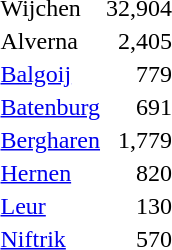<table class="toccolours" style="margin: 0 2em 0 2em;">
<tr>
<td>Wijchen</td>
<td>32,904</td>
</tr>
<tr>
<td>Alverna</td>
<td align="right">2,405</td>
</tr>
<tr>
<td><a href='#'>Balgoij</a></td>
<td align="right">779</td>
</tr>
<tr>
<td><a href='#'>Batenburg</a></td>
<td align="right">691</td>
</tr>
<tr>
<td><a href='#'>Bergharen</a></td>
<td align="right">1,779</td>
</tr>
<tr>
<td><a href='#'>Hernen</a></td>
<td align="right">820</td>
</tr>
<tr>
<td><a href='#'>Leur</a></td>
<td align="right">130</td>
</tr>
<tr>
<td><a href='#'>Niftrik</a></td>
<td align="right">570</td>
</tr>
</table>
